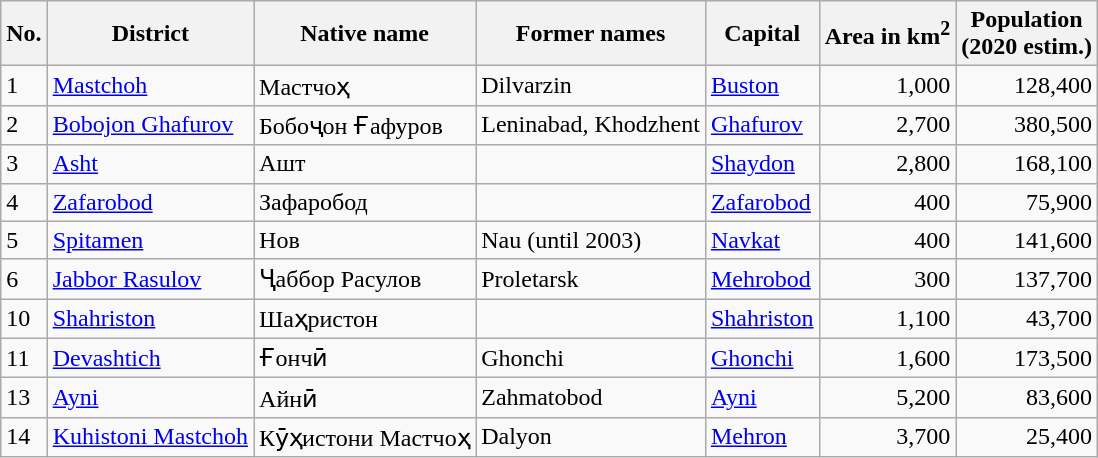<table class="wikitable sortable">
<tr>
<th>No.</th>
<th>District</th>
<th>Native name</th>
<th>Former names</th>
<th>Capital</th>
<th>Area in km<sup>2</sup></th>
<th>Population<br>(2020 estim.)</th>
</tr>
<tr ->
<td>1</td>
<td><a href='#'>Mastchoh</a></td>
<td>Мастчоҳ</td>
<td>Dilvarzin</td>
<td><a href='#'>Buston</a></td>
<td align="right">1,000</td>
<td align="right">128,400</td>
</tr>
<tr>
<td>2</td>
<td><a href='#'>Bobojon Ghafurov</a></td>
<td>Бобоҷон Ғафуров</td>
<td>Leninabad, Khodzhent</td>
<td><a href='#'>Ghafurov</a></td>
<td align="right">2,700</td>
<td align="right">380,500</td>
</tr>
<tr>
<td>3</td>
<td><a href='#'>Asht</a></td>
<td>Ашт</td>
<td></td>
<td><a href='#'>Shaydon</a></td>
<td align="right">2,800</td>
<td align="right">168,100</td>
</tr>
<tr>
<td>4</td>
<td><a href='#'>Zafarobod</a></td>
<td>Зафаробод</td>
<td></td>
<td><a href='#'>Zafarobod</a></td>
<td align="right">400</td>
<td align="right">75,900</td>
</tr>
<tr>
<td>5</td>
<td><a href='#'>Spitamen</a></td>
<td>Нов</td>
<td>Nau (until 2003)</td>
<td><a href='#'>Navkat</a></td>
<td align="right">400</td>
<td align="right">141,600</td>
</tr>
<tr>
<td>6</td>
<td><a href='#'>Jabbor Rasulov</a></td>
<td>Ҷаббор Расулов</td>
<td>Proletarsk</td>
<td><a href='#'>Mehrobod</a></td>
<td align="right">300</td>
<td align="right">137,700</td>
</tr>
<tr>
<td>10</td>
<td><a href='#'>Shahriston</a></td>
<td>Шаҳристон</td>
<td></td>
<td><a href='#'>Shahriston</a></td>
<td align="right">1,100</td>
<td align="right">43,700</td>
</tr>
<tr>
<td>11</td>
<td><a href='#'>Devashtich</a></td>
<td>Ғончӣ</td>
<td>Ghonchi</td>
<td><a href='#'>Ghonchi</a></td>
<td align="right">1,600</td>
<td align="right">173,500</td>
</tr>
<tr>
<td>13</td>
<td><a href='#'>Ayni</a></td>
<td>Айнӣ</td>
<td>Zahmatobod</td>
<td><a href='#'>Ayni</a></td>
<td align="right">5,200</td>
<td align="right">83,600</td>
</tr>
<tr>
<td>14</td>
<td><a href='#'>Kuhistoni Mastchoh</a></td>
<td>Кӯҳистони Мастчоҳ</td>
<td>Dalyon</td>
<td><a href='#'>Mehron</a></td>
<td align="right">3,700</td>
<td align="right">25,400</td>
</tr>
</table>
